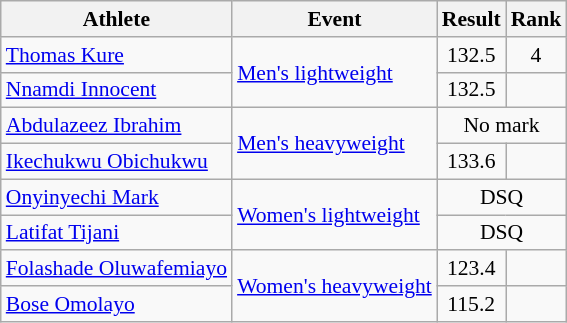<table class=wikitable style=font-size:90%;text-align:center>
<tr>
<th>Athlete</th>
<th>Event</th>
<th>Result</th>
<th>Rank</th>
</tr>
<tr>
<td align=left><a href='#'>Thomas Kure</a></td>
<td align=left rowspan=2><a href='#'>Men's lightweight</a></td>
<td>132.5</td>
<td>4</td>
</tr>
<tr>
<td align=left><a href='#'>Nnamdi Innocent</a></td>
<td>132.5</td>
<td></td>
</tr>
<tr>
<td align=left><a href='#'>Abdulazeez Ibrahim</a></td>
<td align=left rowspan=2><a href='#'>Men's heavyweight</a></td>
<td colspan=2>No mark</td>
</tr>
<tr>
<td align=left><a href='#'>Ikechukwu Obichukwu</a></td>
<td>133.6</td>
<td></td>
</tr>
<tr>
<td align=left><a href='#'>Onyinyechi Mark</a></td>
<td align=left rowspan=2><a href='#'>Women's lightweight</a></td>
<td colspan=2>DSQ</td>
</tr>
<tr>
<td align=left><a href='#'>Latifat Tijani</a></td>
<td colspan=2>DSQ</td>
</tr>
<tr>
<td align=left><a href='#'>Folashade Oluwafemiayo</a></td>
<td align=left rowspan=2><a href='#'>Women's heavyweight</a></td>
<td>123.4</td>
<td></td>
</tr>
<tr>
<td align=left><a href='#'>Bose Omolayo</a></td>
<td>115.2</td>
<td></td>
</tr>
</table>
